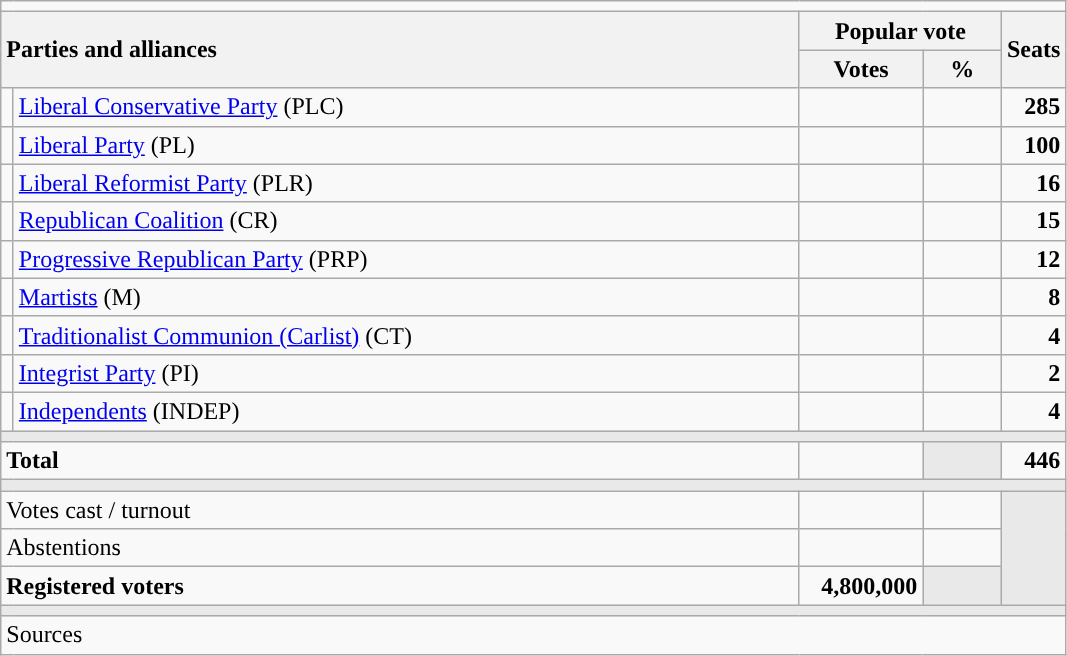<table class="wikitable" style="text-align:right;">
<tr>
<td colspan="5"></td>
</tr>
<tr>
<th style="text-align:left;" rowspan="2" colspan="2" width="525">Parties and alliances</th>
<th colspan="2">Popular vote</th>
<th rowspan="2" width="35">Seats</th>
</tr>
<tr>
<th width="75">Votes</th>
<th width="45">%</th>
</tr>
<tr>
<td width="1" style="color:inherit;background:"></td>
<td align="left"><a href='#'>Liberal Conservative Party</a> (PLC)</td>
<td></td>
<td></td>
<td><strong>285</strong></td>
</tr>
<tr>
<td style="color:inherit;background:"></td>
<td align="left"><a href='#'>Liberal Party</a> (PL)</td>
<td></td>
<td></td>
<td><strong>100</strong></td>
</tr>
<tr>
<td style="color:inherit;background:"></td>
<td align="left"><a href='#'>Liberal Reformist Party</a> (PLR)</td>
<td></td>
<td></td>
<td><strong>16</strong></td>
</tr>
<tr>
<td style="color:inherit;background:"></td>
<td align="left"><a href='#'>Republican Coalition</a> (CR)</td>
<td></td>
<td></td>
<td><strong>15</strong></td>
</tr>
<tr>
<td style="color:inherit;background:"></td>
<td align="left"><a href='#'>Progressive Republican Party</a> (PRP)</td>
<td></td>
<td></td>
<td><strong>12</strong></td>
</tr>
<tr>
<td style="color:inherit;background:"></td>
<td align="left"><a href='#'>Martists</a> (M)</td>
<td></td>
<td></td>
<td><strong>8</strong></td>
</tr>
<tr>
<td style="color:inherit;background:"></td>
<td align="left"><a href='#'>Traditionalist Communion (Carlist)</a> (CT)</td>
<td></td>
<td></td>
<td><strong>4</strong></td>
</tr>
<tr>
<td style="color:inherit;background:"></td>
<td align="left"><a href='#'>Integrist Party</a> (PI)</td>
<td></td>
<td></td>
<td><strong>2</strong></td>
</tr>
<tr>
<td style="color:inherit;background:"></td>
<td align="left"><a href='#'>Independents</a> (INDEP)</td>
<td></td>
<td></td>
<td><strong>4</strong></td>
</tr>
<tr>
<td colspan="5" bgcolor="#E9E9E9"></td>
</tr>
<tr style="font-weight:bold;">
<td align="left" colspan="2">Total</td>
<td></td>
<td bgcolor="#E9E9E9"></td>
<td>446</td>
</tr>
<tr>
<td colspan="5" bgcolor="#E9E9E9"></td>
</tr>
<tr>
<td align="left" colspan="2">Votes cast / turnout</td>
<td></td>
<td></td>
<td bgcolor="#E9E9E9" rowspan="3"></td>
</tr>
<tr>
<td align="left" colspan="2">Abstentions</td>
<td></td>
<td></td>
</tr>
<tr style="font-weight:bold;">
<td align="left" colspan="2">Registered voters</td>
<td>4,800,000</td>
<td bgcolor="#E9E9E9"></td>
</tr>
<tr>
<td colspan="5" bgcolor="#E9E9E9"></td>
</tr>
<tr>
<td align="left" colspan="5">Sources</td>
</tr>
</table>
